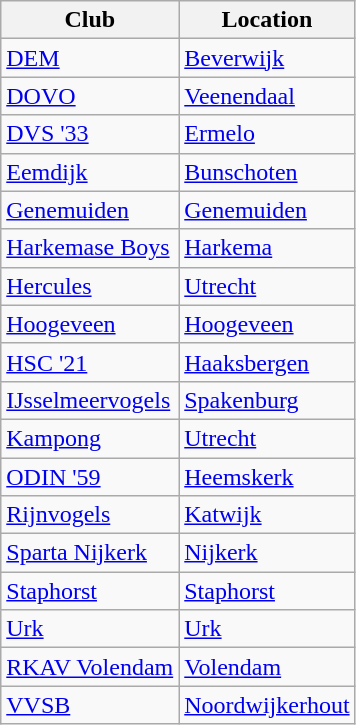<table class="wikitable sortable">
<tr>
<th>Club</th>
<th>Location</th>
</tr>
<tr>
<td><a href='#'>DEM</a></td>
<td><a href='#'>Beverwijk</a></td>
</tr>
<tr>
<td><a href='#'>DOVO</a></td>
<td><a href='#'>Veenendaal</a></td>
</tr>
<tr>
<td><a href='#'>DVS '33</a></td>
<td><a href='#'>Ermelo</a></td>
</tr>
<tr>
<td><a href='#'>Eemdijk</a></td>
<td><a href='#'>Bunschoten</a></td>
</tr>
<tr>
<td><a href='#'>Genemuiden</a></td>
<td><a href='#'>Genemuiden</a></td>
</tr>
<tr>
<td><a href='#'>Harkemase Boys</a></td>
<td><a href='#'>Harkema</a></td>
</tr>
<tr>
<td><a href='#'>Hercules</a></td>
<td><a href='#'>Utrecht</a></td>
</tr>
<tr>
<td><a href='#'>Hoogeveen</a></td>
<td><a href='#'>Hoogeveen</a></td>
</tr>
<tr>
<td><a href='#'>HSC '21</a></td>
<td><a href='#'>Haaksbergen</a></td>
</tr>
<tr>
<td><a href='#'>IJsselmeervogels</a></td>
<td><a href='#'>Spakenburg</a></td>
</tr>
<tr>
<td><a href='#'>Kampong</a></td>
<td><a href='#'>Utrecht</a></td>
</tr>
<tr>
<td><a href='#'>ODIN '59</a></td>
<td><a href='#'>Heemskerk</a></td>
</tr>
<tr>
<td><a href='#'>Rijnvogels</a></td>
<td><a href='#'>Katwijk</a></td>
</tr>
<tr>
<td><a href='#'>Sparta Nijkerk</a></td>
<td><a href='#'>Nijkerk</a></td>
</tr>
<tr>
<td><a href='#'>Staphorst</a></td>
<td><a href='#'>Staphorst</a></td>
</tr>
<tr>
<td><a href='#'>Urk</a></td>
<td><a href='#'>Urk</a></td>
</tr>
<tr>
<td><a href='#'>RKAV Volendam</a></td>
<td><a href='#'>Volendam</a></td>
</tr>
<tr>
<td><a href='#'>VVSB</a></td>
<td><a href='#'>Noordwijkerhout</a></td>
</tr>
</table>
